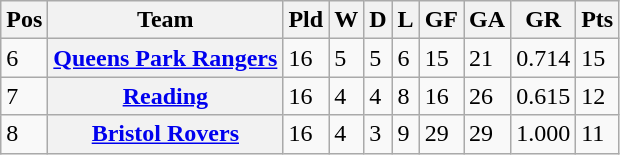<table class="wikitable">
<tr>
<th><abbr>Pos</abbr></th>
<th>Team</th>
<th><abbr>Pld</abbr></th>
<th><abbr>W</abbr></th>
<th><abbr>D</abbr></th>
<th><abbr>L</abbr></th>
<th><abbr>GF</abbr></th>
<th><abbr>GA</abbr></th>
<th><abbr>GR</abbr></th>
<th><abbr>Pts</abbr></th>
</tr>
<tr>
<td>6</td>
<th><a href='#'>Queens Park Rangers</a></th>
<td>16</td>
<td>5</td>
<td>5</td>
<td>6</td>
<td>15</td>
<td>21</td>
<td>0.714</td>
<td>15</td>
</tr>
<tr>
<td>7</td>
<th><a href='#'>Reading</a></th>
<td>16</td>
<td>4</td>
<td>4</td>
<td>8</td>
<td>16</td>
<td>26</td>
<td>0.615</td>
<td>12</td>
</tr>
<tr>
<td>8</td>
<th><a href='#'>Bristol Rovers</a></th>
<td>16</td>
<td>4</td>
<td>3</td>
<td>9</td>
<td>29</td>
<td>29</td>
<td>1.000</td>
<td>11</td>
</tr>
</table>
